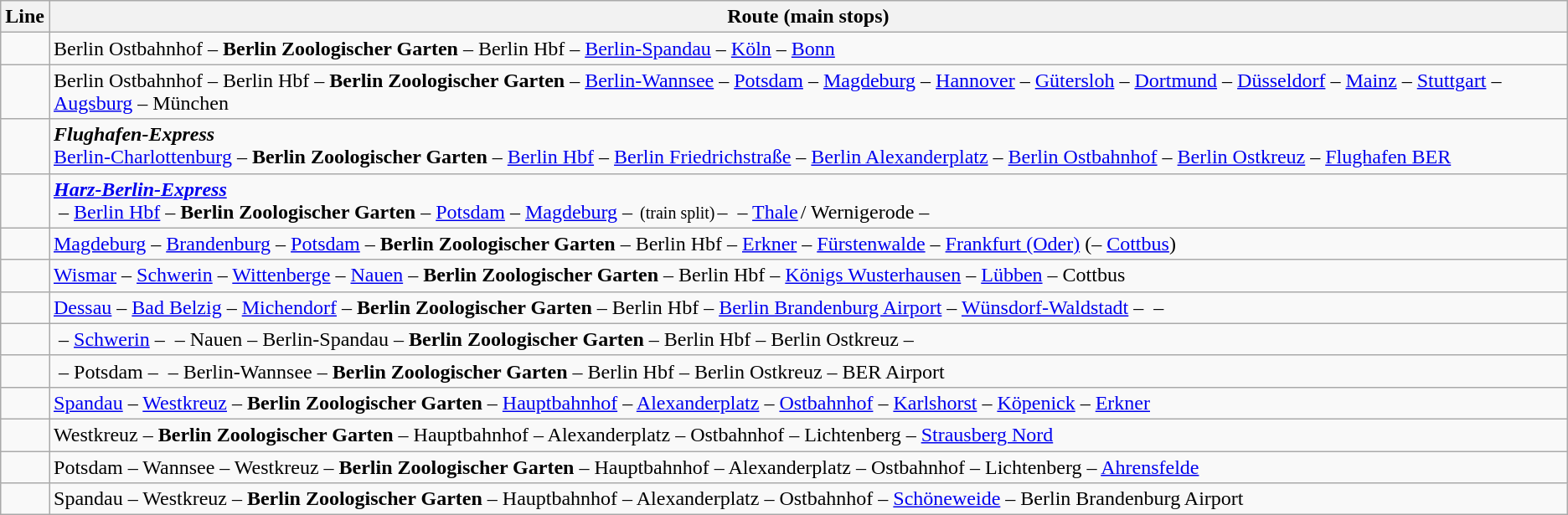<table class="wikitable">
<tr>
<th>Line</th>
<th>Route <strong>(main stops)</strong></th>
</tr>
<tr>
<td></td>
<td>Berlin Ostbahnhof – <strong>Berlin Zoologischer Garten</strong> – Berlin Hbf – <a href='#'>Berlin-Spandau</a> – <a href='#'>Köln</a> – <a href='#'>Bonn</a></td>
</tr>
<tr>
<td></td>
<td>Berlin Ostbahnhof – Berlin Hbf – <strong>Berlin Zoologischer Garten</strong> – <a href='#'>Berlin-Wannsee</a> – <a href='#'>Potsdam</a> – <a href='#'>Magdeburg</a> – <a href='#'>Hannover</a> – <a href='#'>Gütersloh</a> – <a href='#'>Dortmund</a> – <a href='#'>Düsseldorf</a> – <a href='#'>Mainz</a> – <a href='#'>Stuttgart</a> – <a href='#'>Augsburg</a> – München</td>
</tr>
<tr>
<td></td>
<td><strong><em>Flughafen-Express</em></strong><br><a href='#'>Berlin-Charlottenburg</a> – <strong>Berlin Zoologischer Garten</strong> – <a href='#'>Berlin Hbf</a> – <a href='#'>Berlin Friedrichstraße</a> – <a href='#'>Berlin Alexanderplatz</a> – <a href='#'>Berlin Ostbahnhof</a> – <a href='#'>Berlin Ostkreuz</a> – <a href='#'>Flughafen BER</a></td>
</tr>
<tr>
<td></td>
<td><strong><em><a href='#'>Harz-Berlin-Express</a></em></strong><br> – <a href='#'>Berlin Hbf</a> – <strong>Berlin Zoologischer Garten</strong> – <a href='#'>Potsdam</a> – <a href='#'>Magdeburg</a> –  <small>(train split)</small> –  – <a href='#'>Thale</a> / Wernigerode – </td>
</tr>
<tr>
<td></td>
<td><a href='#'>Magdeburg</a> – <a href='#'>Brandenburg</a> – <a href='#'>Potsdam</a> – <strong>Berlin Zoologischer Garten</strong> – Berlin Hbf – <a href='#'>Erkner</a> – <a href='#'>Fürstenwalde</a> – <a href='#'>Frankfurt (Oder)</a> (– <a href='#'>Cottbus</a>)</td>
</tr>
<tr>
<td></td>
<td><a href='#'>Wismar</a> – <a href='#'>Schwerin</a> – <a href='#'>Wittenberge</a> – <a href='#'>Nauen</a> – <strong>Berlin Zoologischer Garten</strong> – Berlin Hbf – <a href='#'>Königs Wusterhausen</a> – <a href='#'>Lübben</a> – Cottbus</td>
</tr>
<tr>
<td></td>
<td><a href='#'>Dessau</a> – <a href='#'>Bad Belzig</a> – <a href='#'>Michendorf</a> – <strong>Berlin Zoologischer Garten</strong> – Berlin Hbf – <a href='#'>Berlin Brandenburg Airport</a> – <a href='#'>Wünsdorf-Waldstadt</a> –  – </td>
</tr>
<tr>
<td></td>
<td> – <a href='#'>Schwerin</a> –  – Nauen – Berlin-Spandau – <strong>Berlin Zoologischer Garten</strong> – Berlin Hbf – Berlin Ostkreuz – </td>
</tr>
<tr>
<td></td>
<td> – Potsdam –  – Berlin-Wannsee – <strong>Berlin Zoologischer Garten</strong> – Berlin Hbf – Berlin Ostkreuz – BER Airport</td>
</tr>
<tr>
<td></td>
<td><a href='#'>Spandau</a> – <a href='#'>Westkreuz</a> – <strong>Berlin Zoologischer Garten</strong> – <a href='#'>Hauptbahnhof</a> – <a href='#'>Alexanderplatz</a> – <a href='#'>Ostbahnhof</a> – <a href='#'>Karlshorst</a> – <a href='#'>Köpenick</a> – <a href='#'>Erkner</a></td>
</tr>
<tr>
<td></td>
<td>Westkreuz – <strong>Berlin Zoologischer Garten</strong> – Hauptbahnhof – Alexanderplatz – Ostbahnhof – Lichtenberg – <a href='#'>Strausberg Nord</a></td>
</tr>
<tr>
<td></td>
<td>Potsdam – Wannsee – Westkreuz – <strong>Berlin Zoologischer Garten</strong> – Hauptbahnhof – Alexanderplatz – Ostbahnhof – Lichtenberg – <a href='#'>Ahrensfelde</a></td>
</tr>
<tr>
<td></td>
<td>Spandau – Westkreuz – <strong>Berlin Zoologischer Garten</strong> – Hauptbahnhof – Alexanderplatz – Ostbahnhof – <a href='#'>Schöneweide</a> – Berlin Brandenburg Airport</td>
</tr>
</table>
